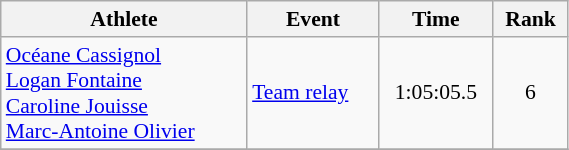<table class="wikitable" style="text-align:center; font-size:90%; width:30%;">
<tr>
<th>Athlete</th>
<th>Event</th>
<th>Time</th>
<th>Rank</th>
</tr>
<tr>
<td align="left"><a href='#'>Océane Cassignol</a><br><a href='#'>Logan Fontaine</a><br><a href='#'>Caroline Jouisse</a><br><a href='#'>Marc-Antoine Olivier</a></td>
<td align="left"><a href='#'>Team relay</a></td>
<td>1:05:05.5</td>
<td>6</td>
</tr>
<tr>
</tr>
</table>
